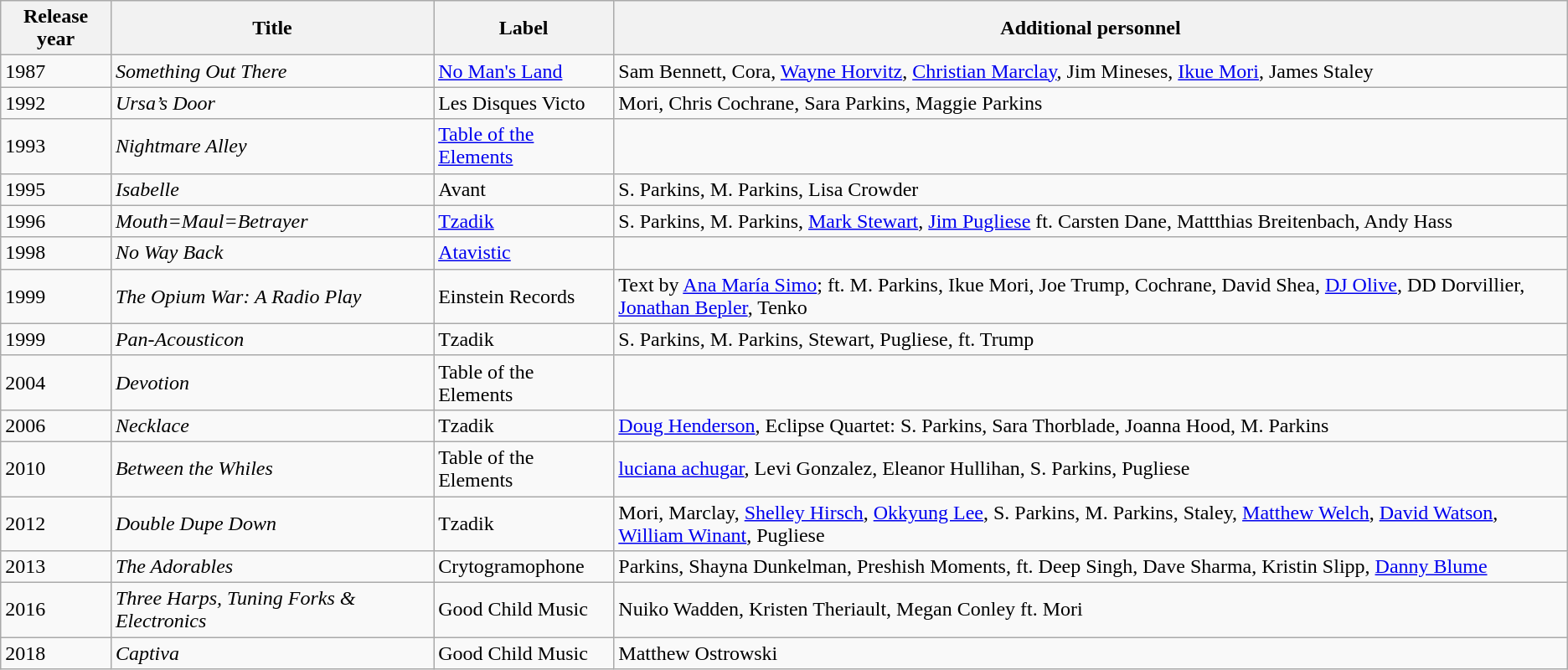<table class="wikitable sortable">
<tr>
<th>Release year</th>
<th>Title</th>
<th>Label</th>
<th>Additional personnel</th>
</tr>
<tr>
<td>1987</td>
<td><em>Something Out There</em></td>
<td><a href='#'>No Man's Land</a></td>
<td>Sam Bennett, Cora, <a href='#'>Wayne Horvitz</a>, <a href='#'>Christian Marclay</a>, Jim Mineses, <a href='#'>Ikue Mori</a>, James Staley</td>
</tr>
<tr>
<td>1992</td>
<td><em>Ursa’s Door</em></td>
<td>Les Disques Victo</td>
<td>Mori, Chris Cochrane, Sara Parkins, Maggie Parkins</td>
</tr>
<tr>
<td>1993</td>
<td><em>Nightmare Alley</em></td>
<td><a href='#'>Table of the Elements</a></td>
<td></td>
</tr>
<tr>
<td>1995</td>
<td><em>Isabelle</em></td>
<td>Avant</td>
<td>S. Parkins, M. Parkins, Lisa Crowder</td>
</tr>
<tr>
<td>1996</td>
<td><em>Mouth=Maul=Betrayer</em></td>
<td><a href='#'>Tzadik</a></td>
<td>S. Parkins, M. Parkins, <a href='#'>Mark Stewart</a>, <a href='#'>Jim Pugliese</a> ft. Carsten Dane, Mattthias Breitenbach, Andy Hass</td>
</tr>
<tr>
<td>1998</td>
<td><em>No Way Back</em></td>
<td><a href='#'>Atavistic</a></td>
<td></td>
</tr>
<tr>
<td>1999</td>
<td><em>The Opium War: A Radio Play</em></td>
<td>Einstein Records</td>
<td>Text by <a href='#'>Ana María Simo</a>; ft. M. Parkins, Ikue Mori, Joe Trump, Cochrane, David Shea, <a href='#'>DJ Olive</a>, DD Dorvillier, <a href='#'>Jonathan Bepler</a>, Tenko</td>
</tr>
<tr>
<td>1999</td>
<td><em>Pan-Acousticon</em></td>
<td>Tzadik</td>
<td>S. Parkins, M. Parkins, Stewart, Pugliese, ft. Trump</td>
</tr>
<tr>
<td>2004</td>
<td><em>Devotion</em></td>
<td>Table of the Elements</td>
<td></td>
</tr>
<tr>
<td>2006</td>
<td><em>Necklace</em></td>
<td>Tzadik</td>
<td><a href='#'>Doug Henderson</a>, Eclipse Quartet: S. Parkins, Sara Thorblade, Joanna Hood, M. Parkins</td>
</tr>
<tr>
<td>2010</td>
<td><em>Between the Whiles</em></td>
<td>Table of the Elements</td>
<td><a href='#'>luciana achugar</a>, Levi Gonzalez, Eleanor Hullihan, S. Parkins, Pugliese</td>
</tr>
<tr>
<td>2012</td>
<td><em>Double Dupe Down</em></td>
<td>Tzadik</td>
<td>Mori, Marclay, <a href='#'>Shelley Hirsch</a>, <a href='#'>Okkyung Lee</a>, S. Parkins, M. Parkins, Staley, <a href='#'>Matthew Welch</a>, <a href='#'>David Watson</a>, <a href='#'>William Winant</a>, Pugliese</td>
</tr>
<tr>
<td>2013</td>
<td><em>The Adorables</em></td>
<td>Crytogramophone</td>
<td>Parkins, Shayna Dunkelman, Preshish Moments, ft. Deep Singh, Dave Sharma, Kristin Slipp, <a href='#'>Danny Blume</a></td>
</tr>
<tr>
<td>2016</td>
<td><em>Three Harps, Tuning Forks & Electronics</em></td>
<td>Good Child Music</td>
<td>Nuiko Wadden, Kristen Theriault, Megan Conley ft. Mori</td>
</tr>
<tr>
<td>2018</td>
<td><em>Captiva</em></td>
<td>Good Child Music</td>
<td>Matthew Ostrowski</td>
</tr>
</table>
